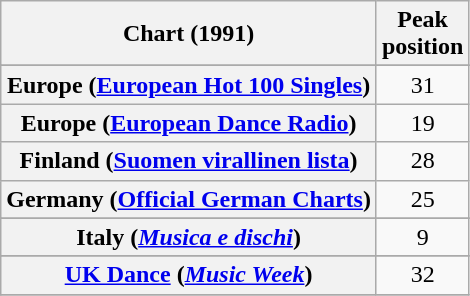<table class="wikitable sortable plainrowheaders" style="text-align:center;">
<tr>
<th scope="col">Chart (1991)</th>
<th scope="col">Peak<br>position</th>
</tr>
<tr>
</tr>
<tr>
</tr>
<tr>
</tr>
<tr>
<th scope="row">Europe (<a href='#'>European Hot 100 Singles</a>)</th>
<td>31</td>
</tr>
<tr>
<th scope="row">Europe (<a href='#'>European Dance Radio</a>)</th>
<td>19</td>
</tr>
<tr>
<th scope="row">Finland (<a href='#'>Suomen virallinen lista</a>)</th>
<td>28</td>
</tr>
<tr>
<th scope="row">Germany (<a href='#'>Official German Charts</a>)</th>
<td>25</td>
</tr>
<tr>
</tr>
<tr>
<th scope="row">Italy (<em><a href='#'>Musica e dischi</a></em>)</th>
<td>9</td>
</tr>
<tr>
</tr>
<tr>
</tr>
<tr>
</tr>
<tr>
</tr>
<tr>
</tr>
<tr>
<th scope="row"><a href='#'>UK Dance</a> (<em><a href='#'>Music Week</a></em>)</th>
<td>32</td>
</tr>
<tr>
</tr>
</table>
